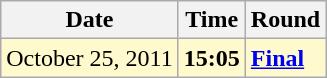<table class="wikitable">
<tr>
<th>Date</th>
<th>Time</th>
<th>Round</th>
</tr>
<tr style=background:lemonchiffon>
<td>October 25, 2011</td>
<td><strong>15:05</strong></td>
<td><strong><a href='#'>Final</a></strong></td>
</tr>
</table>
